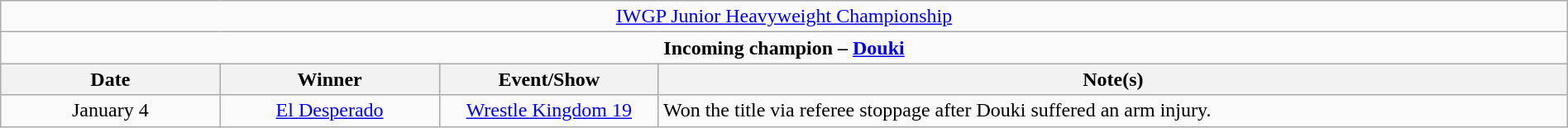<table class="wikitable" style="text-align:center; width:100%;">
<tr>
<td colspan="4" style="text-align: center;"><a href='#'>IWGP Junior Heavyweight Championship</a></td>
</tr>
<tr>
<td colspan="4" style="text-align: center;"><strong>Incoming champion – <a href='#'>Douki</a></strong></td>
</tr>
<tr>
<th width=14%>Date</th>
<th width=14%>Winner</th>
<th width=14%>Event/Show</th>
<th width=58%>Note(s)</th>
</tr>
<tr>
<td>January 4</td>
<td><a href='#'>El Desperado</a></td>
<td><a href='#'>Wrestle Kingdom 19</a></td>
<td align=left>Won the title via referee stoppage after Douki suffered an arm injury.</td>
</tr>
</table>
